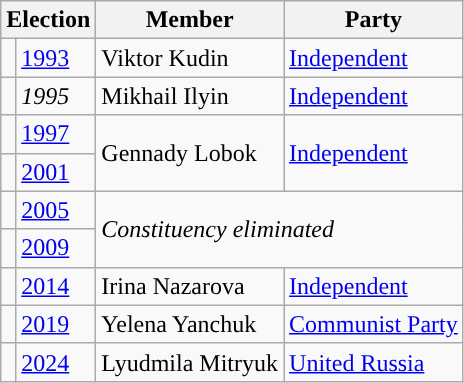<table class="wikitable">
<tr>
<th colspan="2">Election</th>
<th>Member</th>
<th>Party</th>
</tr>
<tr>
<td style="background-color:"></td>
<td><a href='#'>1993</a></td>
<td>Viktor Kudin</td>
<td><a href='#'>Independent</a></td>
</tr>
<tr>
<td style="background-color:"></td>
<td><em>1995</em></td>
<td>Mikhail Ilyin</td>
<td><a href='#'>Independent</a></td>
</tr>
<tr>
<td style="background-color:"></td>
<td><a href='#'>1997</a></td>
<td rowspan=2>Gennady Lobok</td>
<td rowspan=2><a href='#'>Independent</a></td>
</tr>
<tr>
<td style="background-color:"></td>
<td><a href='#'>2001</a></td>
</tr>
<tr>
<td style="background-color:"></td>
<td><a href='#'>2005</a></td>
<td colspan=2 rowspan=2><em>Constituency eliminated</em></td>
</tr>
<tr>
<td style="background-color:"></td>
<td><a href='#'>2009</a></td>
</tr>
<tr>
<td style="background-color:"></td>
<td><a href='#'>2014</a></td>
<td>Irina Nazarova</td>
<td><a href='#'>Independent</a></td>
</tr>
<tr>
<td style="background-color:"></td>
<td><a href='#'>2019</a></td>
<td>Yelena Yanchuk</td>
<td><a href='#'>Communist Party</a></td>
</tr>
<tr>
<td style="background-color:"></td>
<td><a href='#'>2024</a></td>
<td>Lyudmila Mitryuk</td>
<td><a href='#'>United Russia</a></td>
</tr>
</table>
